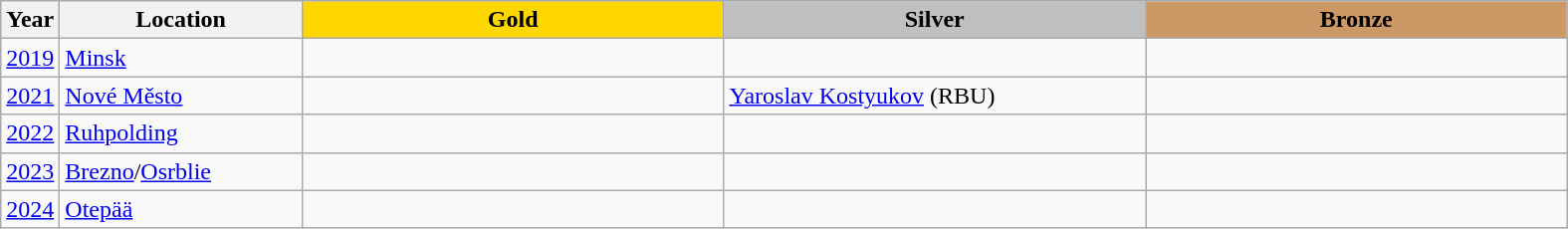<table class="wikitable">
<tr>
<th>Year</th>
<th width="155">Location</th>
<th style="background:gold" width="275">Gold</th>
<th style="background:silver" width="275">Silver</th>
<th style="background:#cc9966" width="275">Bronze</th>
</tr>
<tr>
<td><a href='#'>2019</a></td>
<td> <a href='#'>Minsk</a></td>
<td></td>
<td></td>
<td></td>
</tr>
<tr>
<td><a href='#'>2021</a></td>
<td> <a href='#'>Nové Město</a></td>
<td></td>
<td><a href='#'>Yaroslav Kostyukov</a> (RBU)</td>
<td></td>
</tr>
<tr>
<td><a href='#'>2022</a></td>
<td> <a href='#'>Ruhpolding</a></td>
<td></td>
<td></td>
<td></td>
</tr>
<tr>
<td><a href='#'>2023</a></td>
<td> <a href='#'>Brezno</a>/<a href='#'>Osrblie</a></td>
<td></td>
<td></td>
<td></td>
</tr>
<tr>
<td><a href='#'>2024</a></td>
<td> <a href='#'>Otepää</a></td>
<td></td>
<td></td>
<td></td>
</tr>
</table>
